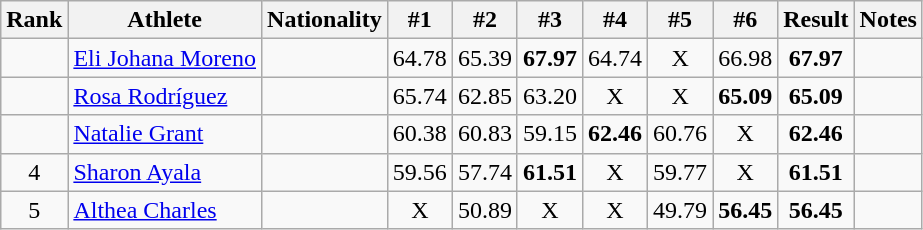<table class="wikitable sortable" style="text-align:center">
<tr>
<th>Rank</th>
<th>Athlete</th>
<th>Nationality</th>
<th>#1</th>
<th>#2</th>
<th>#3</th>
<th>#4</th>
<th>#5</th>
<th>#6</th>
<th>Result</th>
<th>Notes</th>
</tr>
<tr>
<td></td>
<td align=left><a href='#'>Eli Johana Moreno</a></td>
<td align=left></td>
<td>64.78</td>
<td>65.39</td>
<td><strong>67.97</strong></td>
<td>64.74</td>
<td>X</td>
<td>66.98</td>
<td><strong>67.97</strong></td>
<td></td>
</tr>
<tr>
<td></td>
<td align=left><a href='#'>Rosa Rodríguez</a></td>
<td align=left></td>
<td>65.74</td>
<td>62.85</td>
<td>63.20</td>
<td>X</td>
<td>X</td>
<td><strong>65.09</strong></td>
<td><strong>65.09</strong></td>
<td></td>
</tr>
<tr>
<td></td>
<td align=left><a href='#'>Natalie Grant</a></td>
<td align=left></td>
<td>60.38</td>
<td>60.83</td>
<td>59.15</td>
<td><strong>62.46</strong></td>
<td>60.76</td>
<td>X</td>
<td><strong>62.46</strong></td>
<td></td>
</tr>
<tr>
<td>4</td>
<td align=left><a href='#'>Sharon Ayala</a></td>
<td align=left></td>
<td>59.56</td>
<td>57.74</td>
<td><strong>61.51</strong></td>
<td>X</td>
<td>59.77</td>
<td>X</td>
<td><strong>61.51</strong></td>
<td></td>
</tr>
<tr>
<td>5</td>
<td align=left><a href='#'>Althea Charles</a></td>
<td align=left></td>
<td>X</td>
<td>50.89</td>
<td>X</td>
<td>X</td>
<td>49.79</td>
<td><strong>56.45</strong></td>
<td><strong>56.45</strong></td>
<td></td>
</tr>
</table>
